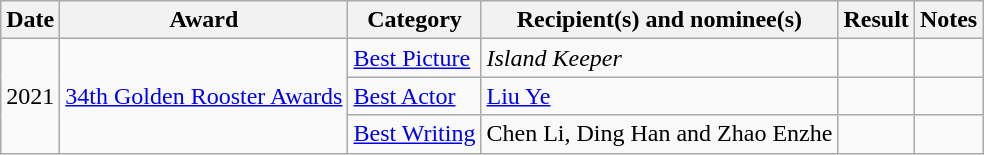<table class="wikitable">
<tr>
<th>Date</th>
<th>Award</th>
<th>Category</th>
<th>Recipient(s) and nominee(s)</th>
<th>Result</th>
<th>Notes</th>
</tr>
<tr>
<td rowspan="3">2021</td>
<td rowspan="3"><a href='#'>34th Golden Rooster Awards</a></td>
<td><a href='#'>Best Picture</a></td>
<td><em>Island Keeper</em></td>
<td></td>
<td></td>
</tr>
<tr>
<td><a href='#'>Best Actor</a></td>
<td><a href='#'>Liu Ye</a></td>
<td></td>
<td></td>
</tr>
<tr>
<td><a href='#'>Best Writing</a></td>
<td>Chen Li, Ding Han and Zhao Enzhe</td>
<td></td>
<td></td>
</tr>
</table>
